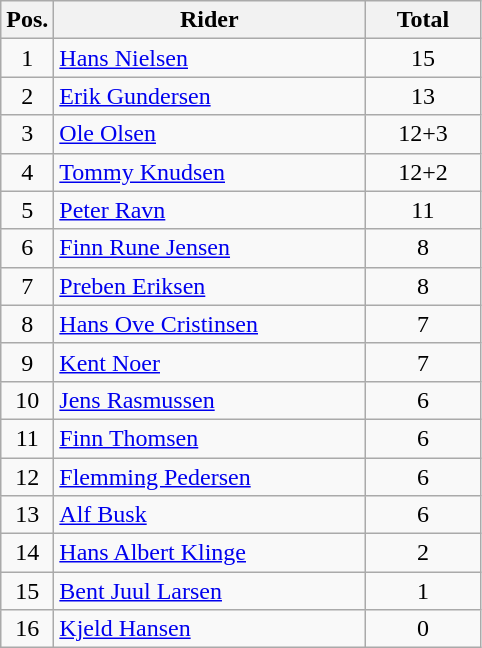<table class=wikitable>
<tr>
<th width=25px>Pos.</th>
<th width=200px>Rider</th>
<th width=70px>Total</th>
</tr>
<tr align=center >
<td>1</td>
<td align=left><a href='#'>Hans Nielsen</a></td>
<td>15</td>
</tr>
<tr align=center >
<td>2</td>
<td align=left><a href='#'>Erik Gundersen</a></td>
<td>13</td>
</tr>
<tr align=center >
<td>3</td>
<td align=left><a href='#'>Ole Olsen</a></td>
<td>12+3</td>
</tr>
<tr align=center >
<td>4</td>
<td align=left><a href='#'>Tommy Knudsen</a></td>
<td>12+2</td>
</tr>
<tr align=center >
<td>5</td>
<td align=left><a href='#'>Peter Ravn</a></td>
<td>11</td>
</tr>
<tr align=center >
<td>6</td>
<td align=left><a href='#'>Finn Rune Jensen</a></td>
<td>8</td>
</tr>
<tr align=center>
<td>7</td>
<td align=left><a href='#'>Preben Eriksen</a></td>
<td>8</td>
</tr>
<tr align=center>
<td>8</td>
<td align=left><a href='#'>Hans Ove Cristinsen</a></td>
<td>7</td>
</tr>
<tr align=center>
<td>9</td>
<td align=left><a href='#'>Kent Noer</a></td>
<td>7</td>
</tr>
<tr align=center>
<td>10</td>
<td align=left><a href='#'>Jens Rasmussen</a></td>
<td>6</td>
</tr>
<tr align=center>
<td>11</td>
<td align=left><a href='#'>Finn Thomsen</a></td>
<td>6</td>
</tr>
<tr align=center>
<td>12</td>
<td align=left><a href='#'>Flemming Pedersen</a></td>
<td>6</td>
</tr>
<tr align=center>
<td>13</td>
<td align=left><a href='#'>Alf Busk</a></td>
<td>6</td>
</tr>
<tr align=center>
<td>14</td>
<td align=left><a href='#'>Hans Albert Klinge</a></td>
<td>2</td>
</tr>
<tr align=center>
<td>15</td>
<td align=left><a href='#'>Bent Juul Larsen</a></td>
<td>1</td>
</tr>
<tr align=center>
<td>16</td>
<td align=left><a href='#'>Kjeld Hansen</a></td>
<td>0</td>
</tr>
</table>
